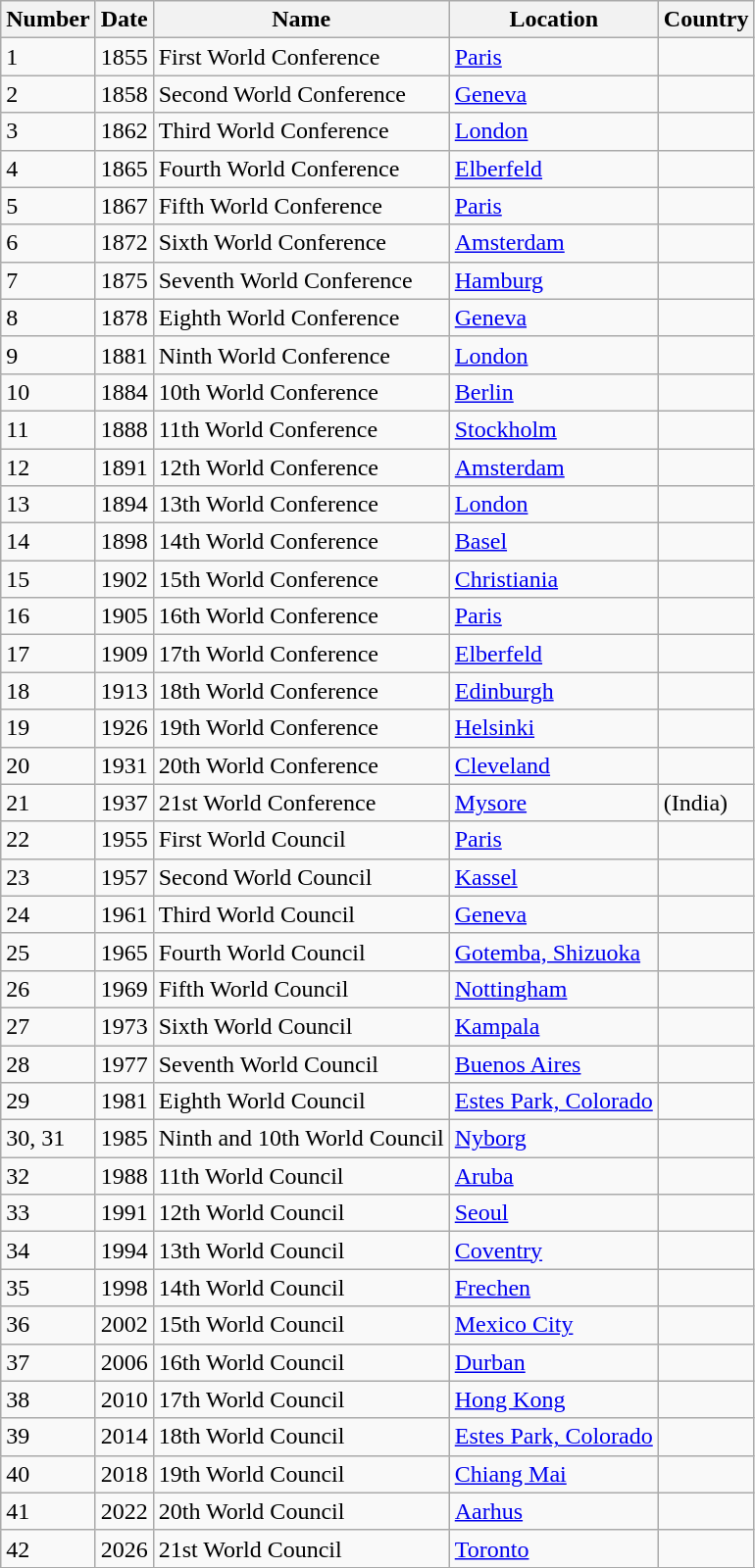<table class="wikitable">
<tr>
<th>Number</th>
<th>Date</th>
<th>Name</th>
<th>Location</th>
<th>Country</th>
</tr>
<tr>
<td>1</td>
<td>1855</td>
<td>First World Conference</td>
<td><a href='#'>Paris</a></td>
<td></td>
</tr>
<tr>
<td>2</td>
<td>1858</td>
<td>Second World Conference</td>
<td><a href='#'>Geneva</a></td>
<td></td>
</tr>
<tr>
<td>3</td>
<td>1862</td>
<td>Third World Conference</td>
<td><a href='#'>London</a></td>
<td></td>
</tr>
<tr>
<td>4</td>
<td>1865</td>
<td>Fourth World Conference</td>
<td><a href='#'>Elberfeld</a></td>
<td></td>
</tr>
<tr>
<td>5</td>
<td>1867</td>
<td>Fifth World Conference</td>
<td><a href='#'>Paris</a></td>
<td></td>
</tr>
<tr>
<td>6</td>
<td>1872</td>
<td>Sixth World Conference</td>
<td><a href='#'>Amsterdam</a></td>
<td></td>
</tr>
<tr>
<td>7</td>
<td>1875</td>
<td>Seventh World Conference</td>
<td><a href='#'>Hamburg</a></td>
<td></td>
</tr>
<tr>
<td>8</td>
<td>1878</td>
<td>Eighth World Conference</td>
<td><a href='#'>Geneva</a></td>
<td></td>
</tr>
<tr>
<td>9</td>
<td>1881</td>
<td>Ninth World Conference</td>
<td><a href='#'>London</a></td>
<td></td>
</tr>
<tr>
<td>10</td>
<td>1884</td>
<td>10th World Conference</td>
<td><a href='#'>Berlin</a></td>
<td></td>
</tr>
<tr>
<td>11</td>
<td>1888</td>
<td>11th World Conference</td>
<td><a href='#'>Stockholm</a></td>
<td></td>
</tr>
<tr>
<td>12</td>
<td>1891</td>
<td>12th World Conference</td>
<td><a href='#'>Amsterdam</a></td>
<td></td>
</tr>
<tr>
<td>13</td>
<td>1894</td>
<td>13th World Conference</td>
<td><a href='#'>London</a></td>
<td></td>
</tr>
<tr>
<td>14</td>
<td>1898</td>
<td>14th World Conference</td>
<td><a href='#'>Basel</a></td>
<td></td>
</tr>
<tr>
<td>15</td>
<td>1902</td>
<td>15th World Conference</td>
<td><a href='#'>Christiania</a></td>
<td></td>
</tr>
<tr>
<td>16</td>
<td>1905</td>
<td>16th World Conference</td>
<td><a href='#'>Paris</a></td>
<td></td>
</tr>
<tr>
<td>17</td>
<td>1909</td>
<td>17th World Conference</td>
<td><a href='#'>Elberfeld</a></td>
<td></td>
</tr>
<tr>
<td>18</td>
<td>1913</td>
<td>18th World Conference</td>
<td><a href='#'>Edinburgh</a></td>
<td></td>
</tr>
<tr>
<td>19</td>
<td>1926</td>
<td>19th World Conference</td>
<td><a href='#'>Helsinki</a></td>
<td></td>
</tr>
<tr>
<td>20</td>
<td>1931</td>
<td>20th World Conference</td>
<td><a href='#'>Cleveland</a></td>
<td></td>
</tr>
<tr>
<td>21</td>
<td>1937</td>
<td>21st World Conference</td>
<td><a href='#'>Mysore</a></td>
<td> (India)</td>
</tr>
<tr>
<td>22</td>
<td>1955</td>
<td>First World Council</td>
<td><a href='#'>Paris</a></td>
<td></td>
</tr>
<tr>
<td>23</td>
<td>1957</td>
<td>Second World Council</td>
<td><a href='#'>Kassel</a></td>
<td></td>
</tr>
<tr>
<td>24</td>
<td>1961</td>
<td>Third World Council</td>
<td><a href='#'>Geneva</a></td>
<td></td>
</tr>
<tr>
<td>25</td>
<td>1965</td>
<td>Fourth World Council</td>
<td><a href='#'>Gotemba, Shizuoka</a></td>
<td></td>
</tr>
<tr>
<td>26</td>
<td>1969</td>
<td>Fifth World Council</td>
<td><a href='#'>Nottingham</a></td>
<td></td>
</tr>
<tr>
<td>27</td>
<td>1973</td>
<td>Sixth World Council</td>
<td><a href='#'>Kampala</a></td>
<td></td>
</tr>
<tr>
<td>28</td>
<td>1977</td>
<td>Seventh World Council</td>
<td><a href='#'>Buenos Aires</a></td>
<td></td>
</tr>
<tr>
<td>29</td>
<td>1981</td>
<td>Eighth World Council</td>
<td><a href='#'>Estes Park, Colorado</a></td>
<td></td>
</tr>
<tr>
<td>30, 31</td>
<td>1985</td>
<td>Ninth and 10th World Council</td>
<td><a href='#'>Nyborg</a></td>
<td></td>
</tr>
<tr>
<td>32</td>
<td>1988</td>
<td>11th World Council</td>
<td><a href='#'>Aruba</a></td>
<td></td>
</tr>
<tr>
<td>33</td>
<td>1991</td>
<td>12th World Council</td>
<td><a href='#'>Seoul</a></td>
<td></td>
</tr>
<tr>
<td>34</td>
<td>1994</td>
<td>13th World Council</td>
<td><a href='#'>Coventry</a></td>
<td></td>
</tr>
<tr>
<td>35</td>
<td>1998</td>
<td>14th World Council</td>
<td><a href='#'>Frechen</a></td>
<td></td>
</tr>
<tr>
<td>36</td>
<td>2002</td>
<td>15th World Council</td>
<td><a href='#'>Mexico City</a></td>
<td></td>
</tr>
<tr>
<td>37</td>
<td>2006</td>
<td>16th World Council</td>
<td><a href='#'>Durban</a></td>
<td></td>
</tr>
<tr>
<td>38</td>
<td>2010</td>
<td>17th World Council</td>
<td><a href='#'>Hong Kong</a></td>
<td></td>
</tr>
<tr>
<td>39</td>
<td>2014</td>
<td>18th World Council</td>
<td><a href='#'>Estes Park, Colorado</a></td>
<td></td>
</tr>
<tr>
<td>40</td>
<td>2018</td>
<td>19th World Council</td>
<td><a href='#'>Chiang Mai</a></td>
<td></td>
</tr>
<tr>
<td>41</td>
<td>2022</td>
<td>20th World Council</td>
<td><a href='#'>Aarhus</a></td>
<td></td>
</tr>
<tr>
<td>42</td>
<td>2026</td>
<td>21st World Council</td>
<td><a href='#'>Toronto</a></td>
<td></td>
</tr>
<tr>
</tr>
</table>
